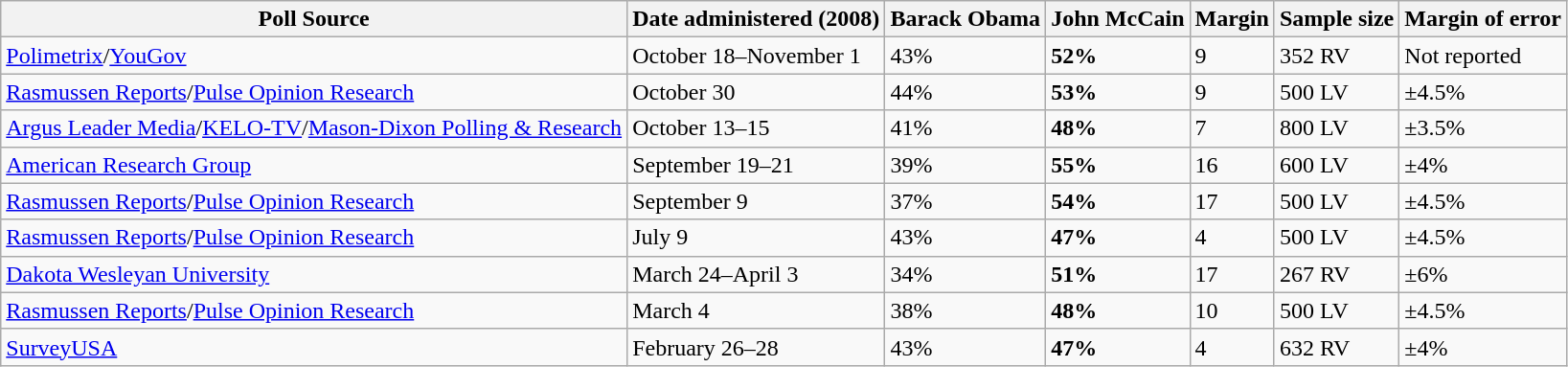<table class="wikitable collapsible">
<tr>
<th>Poll Source</th>
<th>Date administered (2008)</th>
<th>Barack Obama</th>
<th>John McCain</th>
<th>Margin</th>
<th>Sample size</th>
<th>Margin of error</th>
</tr>
<tr>
<td><a href='#'>Polimetrix</a>/<a href='#'>YouGov</a></td>
<td>October 18–November 1</td>
<td>43%</td>
<td><strong>52%</strong></td>
<td>9</td>
<td>352 RV</td>
<td>Not reported</td>
</tr>
<tr>
<td><a href='#'>Rasmussen Reports</a>/<a href='#'>Pulse Opinion Research</a></td>
<td>October 30</td>
<td>44%</td>
<td><strong>53%</strong></td>
<td>9</td>
<td>500 LV</td>
<td>±4.5%</td>
</tr>
<tr>
<td><a href='#'>Argus Leader Media</a>/<a href='#'>KELO-TV</a>/<a href='#'>Mason-Dixon Polling & Research</a></td>
<td>October 13–15</td>
<td>41%</td>
<td><strong>48%</strong></td>
<td>7</td>
<td>800 LV</td>
<td>±3.5%</td>
</tr>
<tr>
<td><a href='#'>American Research Group</a></td>
<td>September 19–21</td>
<td>39%</td>
<td><strong>55%</strong></td>
<td>16</td>
<td>600 LV</td>
<td>±4%</td>
</tr>
<tr>
<td><a href='#'>Rasmussen Reports</a>/<a href='#'>Pulse Opinion Research</a></td>
<td>September 9</td>
<td>37%</td>
<td><strong>54%</strong></td>
<td>17</td>
<td>500 LV</td>
<td>±4.5%</td>
</tr>
<tr>
<td><a href='#'>Rasmussen Reports</a>/<a href='#'>Pulse Opinion Research</a></td>
<td>July 9</td>
<td>43%</td>
<td><strong>47%</strong></td>
<td>4</td>
<td>500 LV</td>
<td>±4.5%</td>
</tr>
<tr>
<td><a href='#'>Dakota Wesleyan University</a></td>
<td>March 24–April 3</td>
<td>34%</td>
<td><strong>51%</strong></td>
<td>17</td>
<td>267 RV</td>
<td>±6%</td>
</tr>
<tr>
<td><a href='#'>Rasmussen Reports</a>/<a href='#'>Pulse Opinion Research</a></td>
<td>March 4</td>
<td>38%</td>
<td><strong>48%</strong></td>
<td>10</td>
<td>500 LV</td>
<td>±4.5%</td>
</tr>
<tr>
<td><a href='#'>SurveyUSA</a></td>
<td>February 26–28</td>
<td>43%</td>
<td><strong>47%</strong></td>
<td>4</td>
<td>632 RV</td>
<td>±4%</td>
</tr>
</table>
